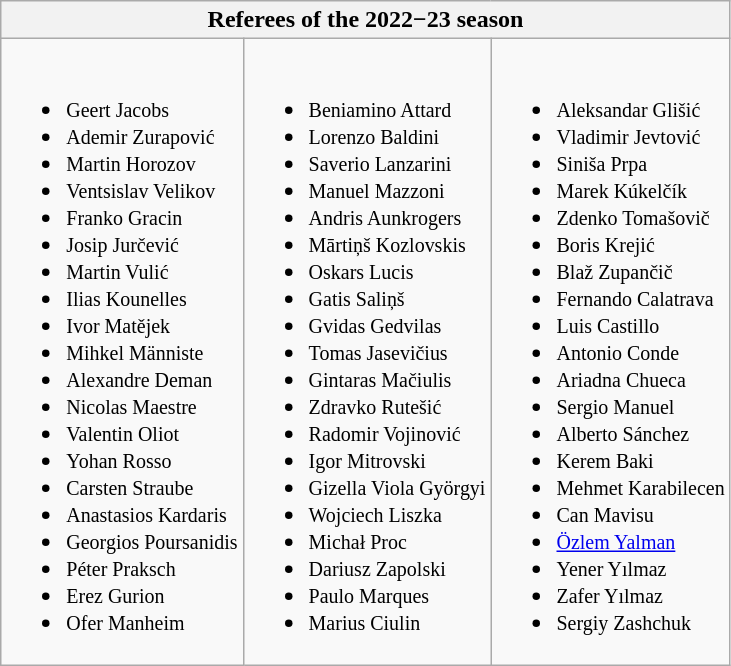<table class="wikitable collapsible collapsed">
<tr>
<th colspan=3>Referees of the 2022−23 season</th>
</tr>
<tr>
<td><br><ul><li> <small>Geert Jacobs</small></li><li> <small>Ademir Zurapović</small></li><li> <small>Martin Horozov</small></li><li> <small>Ventsislav Velikov</small></li><li> <small>Franko Gracin</small></li><li> <small>Josip Jurčević</small></li><li> <small>Martin Vulić</small></li><li> <small>Ilias Kounelles</small></li><li> <small>Ivor Matějek</small></li><li> <small>Mihkel Männiste</small></li><li> <small>Alexandre Deman</small></li><li> <small>Nicolas Maestre</small></li><li> <small>Valentin Oliot</small></li><li> <small>Yohan Rosso</small></li><li> <small>Carsten Straube</small></li><li> <small>Anastasios Kardaris</small></li><li> <small>Georgios Poursanidis</small></li><li> <small>Péter Praksch</small></li><li> <small>Erez Gurion</small></li><li> <small>Ofer Manheim</small></li></ul></td>
<td><br><ul><li> <small>Beniamino Attard</small></li><li> <small>Lorenzo Baldini</small></li><li> <small>Saverio Lanzarini</small></li><li> <small>Manuel Mazzoni</small></li><li> <small>Andris Aunkrogers</small></li><li> <small>Mārtiņš Kozlovskis</small></li><li> <small>Oskars Lucis</small></li><li> <small>Gatis Saliņš</small></li><li> <small>Gvidas Gedvilas</small></li><li> <small>Tomas Jasevičius</small></li><li> <small>Gintaras Mačiulis</small></li><li> <small>Zdravko Rutešić</small></li><li> <small>Radomir Vojinović</small></li><li> <small>Igor Mitrovski</small></li><li> <small>Gizella Viola Györgyi</small></li><li> <small>Wojciech Liszka</small></li><li> <small>Michał Proc</small></li><li> <small>Dariusz Zapolski</small></li><li> <small>Paulo Marques</small></li><li> <small>Marius Ciulin</small></li></ul></td>
<td><br><ul><li> <small>Aleksandar Glišić</small></li><li> <small>Vladimir Jevtović</small></li><li> <small>Siniša Prpa</small></li><li> <small>Marek Kúkelčík</small></li><li> <small>Zdenko Tomašovič</small></li><li> <small>Boris Krejić</small></li><li> <small>Blaž Zupančič</small></li><li> <small>Fernando Calatrava</small></li><li> <small>Luis Castillo</small></li><li> <small>Antonio Conde</small></li><li> <small>Ariadna Chueca</small></li><li> <small>Sergio Manuel</small></li><li> <small>Alberto Sánchez</small></li><li> <small>Kerem Baki</small></li><li> <small>Mehmet Karabilecen</small></li><li> <small>Can Mavisu</small></li><li> <small><a href='#'>Özlem Yalman</a></small></li><li> <small>Yener Yılmaz</small></li><li> <small>Zafer Yılmaz</small></li><li> <small>Sergiy Zashchuk</small></li></ul></td>
</tr>
</table>
